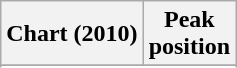<table class="wikitable sortable">
<tr>
<th>Chart (2010)</th>
<th>Peak<br>position</th>
</tr>
<tr>
</tr>
<tr>
</tr>
<tr>
</tr>
<tr>
</tr>
</table>
